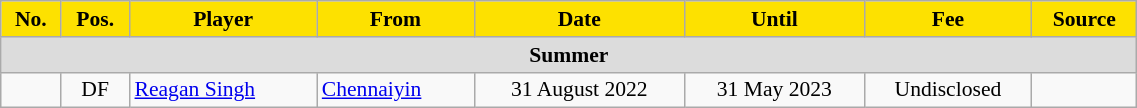<table class="wikitable" style="text-align:center; font-size:90%; width:60%;">
<tr>
<th style="background:#FDE100; color:#000000; text-align:center;">No.</th>
<th style="background:#FDE100; color:#000000; text-align:center;">Pos.</th>
<th style="background:#FDE100; color:#000000; text-align:center;">Player</th>
<th style="background:#FDE100; color:#000000; text-align:center;">From</th>
<th style="background:#FDE100; color:#000000; text-align:center;">Date</th>
<th style="background:#FDE100; color:#000000; text-align:center;">Until</th>
<th style="background:#FDE100; color:#000000; text-align:center;">Fee</th>
<th style="background:#FDE100; color:#000000; text-align:center;">Source</th>
</tr>
<tr>
<th colspan=8 style=background:#dcdcdc>Summer</th>
</tr>
<tr>
<td></td>
<td>DF</td>
<td align="left"> <a href='#'>Reagan Singh</a></td>
<td align="left"> <a href='#'>Chennaiyin</a></td>
<td>31 August 2022</td>
<td>31 May 2023</td>
<td>Undisclosed</td>
<td></td>
</tr>
</table>
